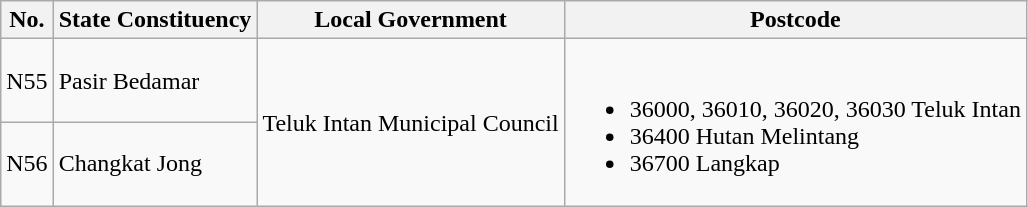<table class="wikitable">
<tr>
<th>No.</th>
<th>State Constituency</th>
<th>Local Government</th>
<th>Postcode</th>
</tr>
<tr>
<td>N55</td>
<td>Pasir Bedamar</td>
<td rowspan="2">Teluk Intan Municipal Council</td>
<td rowspan="2"><br><ul><li>36000, 36010, 36020, 36030 Teluk Intan</li><li>36400 Hutan Melintang</li><li>36700 Langkap</li></ul></td>
</tr>
<tr>
<td>N56</td>
<td>Changkat Jong</td>
</tr>
</table>
